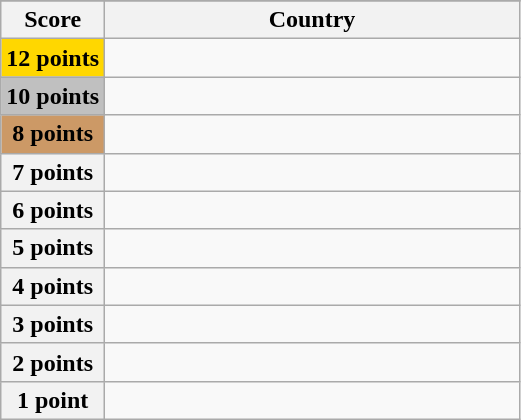<table class="wikitable">
<tr>
</tr>
<tr>
<th scope="col" width="20%">Score</th>
<th scope="col">Country</th>
</tr>
<tr>
<th scope="row" style="background:gold">12 points</th>
<td></td>
</tr>
<tr>
<th scope="row" style="background:silver">10 points</th>
<td></td>
</tr>
<tr>
<th scope="row" style="background:#CC9966">8 points</th>
<td></td>
</tr>
<tr>
<th scope="row">7 points</th>
<td></td>
</tr>
<tr>
<th scope="row">6 points</th>
<td></td>
</tr>
<tr>
<th scope="row">5 points</th>
<td></td>
</tr>
<tr>
<th scope="row">4 points</th>
<td></td>
</tr>
<tr>
<th scope="row">3 points</th>
<td></td>
</tr>
<tr>
<th scope="row">2 points</th>
<td></td>
</tr>
<tr>
<th scope="row">1 point</th>
<td></td>
</tr>
</table>
